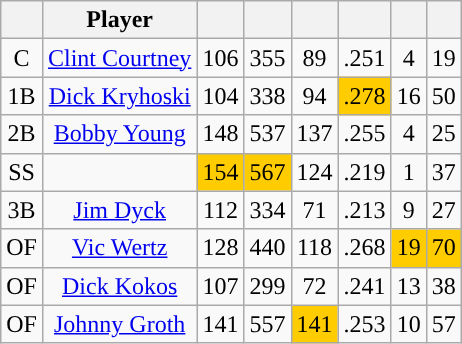<table class="wikitable sortable">
<tr>
<th>  </th>
<th>Player</th>
<th></th>
<th><small></small></th>
<th></th>
<th></th>
<th></th>
<th></th>
</tr>
<tr align="center">
<td>C</td>
<td><a href='#'>Clint Courtney</a></td>
<td>106</td>
<td>355</td>
<td>89</td>
<td>.251</td>
<td>4</td>
<td>19</td>
</tr>
<tr align=center>
<td>1B</td>
<td><a href='#'>Dick Kryhoski</a></td>
<td>104</td>
<td>338</td>
<td>94</td>
<td style="background:#fc0;">.278</td>
<td>16</td>
<td>50</td>
</tr>
<tr align=center>
<td>2B</td>
<td><a href='#'>Bobby Young</a></td>
<td>148</td>
<td>537</td>
<td>137</td>
<td>.255</td>
<td>4</td>
<td>25</td>
</tr>
<tr align=center>
<td>SS</td>
<td></td>
<td style="background:#fc0;">154</td>
<td style="background:#fc0;">567</td>
<td>124</td>
<td>.219</td>
<td>1</td>
<td>37</td>
</tr>
<tr align="center">
<td>3B</td>
<td><a href='#'>Jim Dyck</a></td>
<td>112</td>
<td>334</td>
<td>71</td>
<td>.213</td>
<td>9</td>
<td>27</td>
</tr>
<tr align=center>
<td>OF</td>
<td><a href='#'>Vic Wertz</a></td>
<td>128</td>
<td>440</td>
<td>118</td>
<td>.268</td>
<td style="background:#fc0;">19</td>
<td style="background:#fc0;">70</td>
</tr>
<tr align=center>
<td>OF</td>
<td><a href='#'>Dick Kokos</a></td>
<td>107</td>
<td>299</td>
<td>72</td>
<td>.241</td>
<td>13</td>
<td>38</td>
</tr>
<tr align=center>
<td>OF</td>
<td><a href='#'>Johnny Groth</a></td>
<td>141</td>
<td>557</td>
<td style="background:#fc0;">141</td>
<td>.253</td>
<td>10</td>
<td>57</td>
</tr>
</table>
